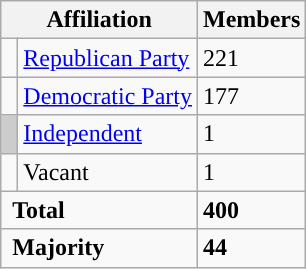<table class="wikitable">
<tr>
<th colspan="2">Affiliation</th>
<th>Members</th>
</tr>
<tr>
<td style="background-color:"> </td>
<td><a href='#'>Republican Party</a></td>
<td>221</td>
</tr>
<tr>
<td style="background-color:"> </td>
<td><a href='#'>Democratic Party</a></td>
<td>177</td>
</tr>
<tr>
<td style="background-color:#CCCCCC"> </td>
<td><a href='#'>Independent</a></td>
<td>1</td>
</tr>
<tr>
<td style="background-color:CFCFCF"> </td>
<td>Vacant</td>
<td>1</td>
</tr>
<tr>
<td colspan="2" rowspan="1"> <strong>Total</strong><br></td>
<td><strong>400</strong></td>
</tr>
<tr>
<td colspan="2" rowspan="1"> <strong>Majority</strong><br></td>
<td><strong>44</strong></td>
</tr>
</table>
